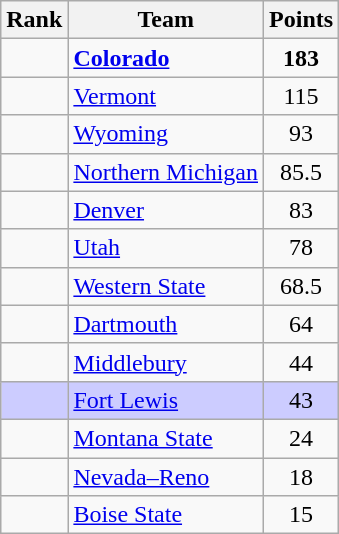<table class="wikitable sortable" style="text-align:center">
<tr>
<th>Rank</th>
<th>Team</th>
<th>Points</th>
</tr>
<tr>
<td></td>
<td align=left><strong><a href='#'>Colorado</a></strong></td>
<td><strong>183</strong></td>
</tr>
<tr>
<td></td>
<td align=left><a href='#'>Vermont</a></td>
<td>115</td>
</tr>
<tr>
<td></td>
<td align=left><a href='#'>Wyoming</a></td>
<td>93</td>
</tr>
<tr>
<td></td>
<td align=left><a href='#'>Northern Michigan</a></td>
<td>85.5</td>
</tr>
<tr>
<td></td>
<td align=left><a href='#'>Denver</a></td>
<td>83</td>
</tr>
<tr>
<td></td>
<td align=left><a href='#'>Utah</a></td>
<td>78</td>
</tr>
<tr>
<td></td>
<td align=left><a href='#'>Western State</a></td>
<td>68.5</td>
</tr>
<tr>
<td></td>
<td align=left><a href='#'>Dartmouth</a></td>
<td>64</td>
</tr>
<tr>
<td></td>
<td align=left><a href='#'>Middlebury</a></td>
<td>44</td>
</tr>
<tr style="background:#ccccff">
<td></td>
<td align=left><a href='#'>Fort Lewis</a></td>
<td>43</td>
</tr>
<tr>
<td></td>
<td align=left><a href='#'>Montana State</a></td>
<td>24</td>
</tr>
<tr>
<td></td>
<td align=left><a href='#'>Nevada–Reno</a></td>
<td>18</td>
</tr>
<tr>
<td></td>
<td align=left><a href='#'>Boise State</a></td>
<td>15</td>
</tr>
</table>
